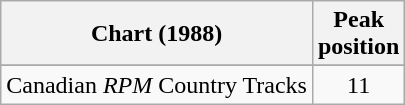<table class="wikitable sortable">
<tr>
<th align="left">Chart (1988)</th>
<th align="center">Peak<br>position</th>
</tr>
<tr>
</tr>
<tr>
<td align="left">Canadian <em>RPM</em> Country Tracks</td>
<td align="center">11</td>
</tr>
</table>
